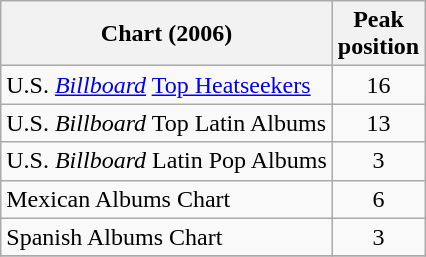<table class="wikitable">
<tr>
<th align="center">Chart (2006)</th>
<th align="center">Peak<br>position</th>
</tr>
<tr>
<td align="left">U.S. <em><a href='#'>Billboard</a></em> <a href='#'>Top Heatseekers</a></td>
<td align="center">16</td>
</tr>
<tr>
<td align="left">U.S. <em>Billboard</em> Top Latin Albums</td>
<td align="center">13</td>
</tr>
<tr>
<td align="left">U.S. <em>Billboard</em> Latin Pop Albums</td>
<td align="center">3</td>
</tr>
<tr>
<td align="left">Mexican Albums Chart</td>
<td align="center">6</td>
</tr>
<tr>
<td align="left">Spanish Albums Chart</td>
<td align="center">3</td>
</tr>
<tr>
</tr>
</table>
